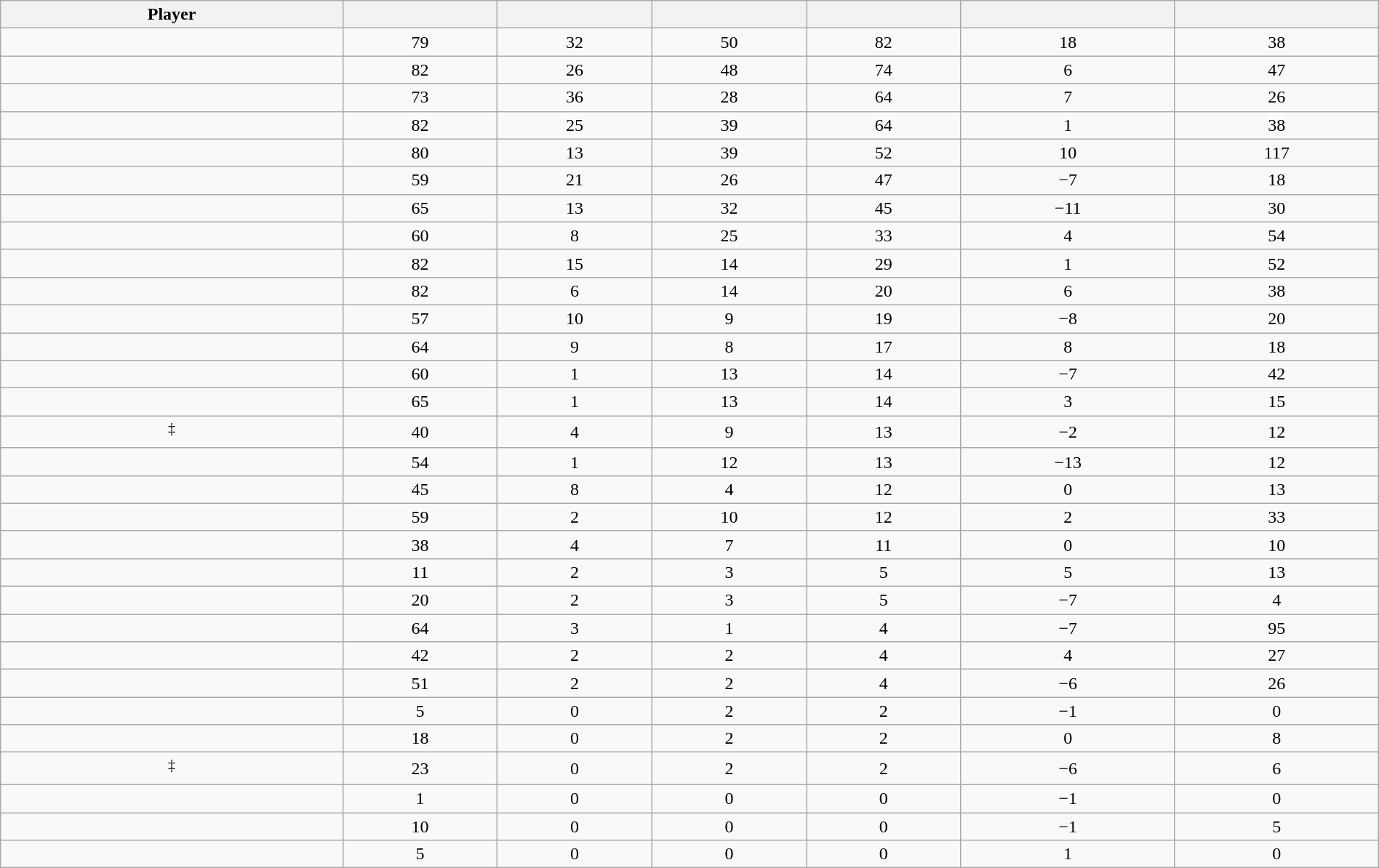<table class="wikitable sortable" style="width:100%; text-align:center;">
<tr>
<th>Player</th>
<th></th>
<th></th>
<th></th>
<th></th>
<th data-sort-type="number"></th>
<th></th>
</tr>
<tr>
<td></td>
<td>79</td>
<td>32</td>
<td>50</td>
<td>82</td>
<td>18</td>
<td>38</td>
</tr>
<tr>
<td></td>
<td>82</td>
<td>26</td>
<td>48</td>
<td>74</td>
<td>6</td>
<td>47</td>
</tr>
<tr>
<td></td>
<td>73</td>
<td>36</td>
<td>28</td>
<td>64</td>
<td>7</td>
<td>26</td>
</tr>
<tr>
<td></td>
<td>82</td>
<td>25</td>
<td>39</td>
<td>64</td>
<td>1</td>
<td>38</td>
</tr>
<tr>
<td></td>
<td>80</td>
<td>13</td>
<td>39</td>
<td>52</td>
<td>10</td>
<td>117</td>
</tr>
<tr>
<td></td>
<td>59</td>
<td>21</td>
<td>26</td>
<td>47</td>
<td>−7</td>
<td>18</td>
</tr>
<tr>
<td></td>
<td>65</td>
<td>13</td>
<td>32</td>
<td>45</td>
<td>−11</td>
<td>30</td>
</tr>
<tr>
<td></td>
<td>60</td>
<td>8</td>
<td>25</td>
<td>33</td>
<td>4</td>
<td>54</td>
</tr>
<tr>
<td></td>
<td>82</td>
<td>15</td>
<td>14</td>
<td>29</td>
<td>1</td>
<td>52</td>
</tr>
<tr>
<td></td>
<td>82</td>
<td>6</td>
<td>14</td>
<td>20</td>
<td>6</td>
<td>38</td>
</tr>
<tr>
<td></td>
<td>57</td>
<td>10</td>
<td>9</td>
<td>19</td>
<td>−8</td>
<td>20</td>
</tr>
<tr>
<td></td>
<td>64</td>
<td>9</td>
<td>8</td>
<td>17</td>
<td>8</td>
<td>18</td>
</tr>
<tr>
<td></td>
<td>60</td>
<td>1</td>
<td>13</td>
<td>14</td>
<td>−7</td>
<td>42</td>
</tr>
<tr>
<td></td>
<td>65</td>
<td>1</td>
<td>13</td>
<td>14</td>
<td>3</td>
<td>15</td>
</tr>
<tr>
<td><sup>‡</sup></td>
<td>40</td>
<td>4</td>
<td>9</td>
<td>13</td>
<td>−2</td>
<td>12</td>
</tr>
<tr>
<td></td>
<td>54</td>
<td>1</td>
<td>12</td>
<td>13</td>
<td>−13</td>
<td>12</td>
</tr>
<tr>
<td></td>
<td>45</td>
<td>8</td>
<td>4</td>
<td>12</td>
<td>0</td>
<td>13</td>
</tr>
<tr>
<td></td>
<td>59</td>
<td>2</td>
<td>10</td>
<td>12</td>
<td>2</td>
<td>33</td>
</tr>
<tr>
<td></td>
<td>38</td>
<td>4</td>
<td>7</td>
<td>11</td>
<td>0</td>
<td>10</td>
</tr>
<tr>
<td></td>
<td>11</td>
<td>2</td>
<td>3</td>
<td>5</td>
<td>5</td>
<td>13</td>
</tr>
<tr>
<td></td>
<td>20</td>
<td>2</td>
<td>3</td>
<td>5</td>
<td>−7</td>
<td>4</td>
</tr>
<tr>
<td></td>
<td>64</td>
<td>3</td>
<td>1</td>
<td>4</td>
<td>−7</td>
<td>95</td>
</tr>
<tr>
<td></td>
<td>42</td>
<td>2</td>
<td>2</td>
<td>4</td>
<td>4</td>
<td>27</td>
</tr>
<tr>
<td></td>
<td>51</td>
<td>2</td>
<td>2</td>
<td>4</td>
<td>−6</td>
<td>26</td>
</tr>
<tr>
<td></td>
<td>5</td>
<td>0</td>
<td>2</td>
<td>2</td>
<td>−1</td>
<td>0</td>
</tr>
<tr>
<td></td>
<td>18</td>
<td>0</td>
<td>2</td>
<td>2</td>
<td>0</td>
<td>8</td>
</tr>
<tr>
<td><sup>‡</sup></td>
<td>23</td>
<td>0</td>
<td>2</td>
<td>2</td>
<td>−6</td>
<td>6</td>
</tr>
<tr>
<td></td>
<td>1</td>
<td>0</td>
<td>0</td>
<td>0</td>
<td>−1</td>
<td>0</td>
</tr>
<tr>
<td></td>
<td>10</td>
<td>0</td>
<td>0</td>
<td>0</td>
<td>−1</td>
<td>5</td>
</tr>
<tr>
<td></td>
<td>5</td>
<td>0</td>
<td>0</td>
<td>0</td>
<td>1</td>
<td>0</td>
</tr>
</table>
